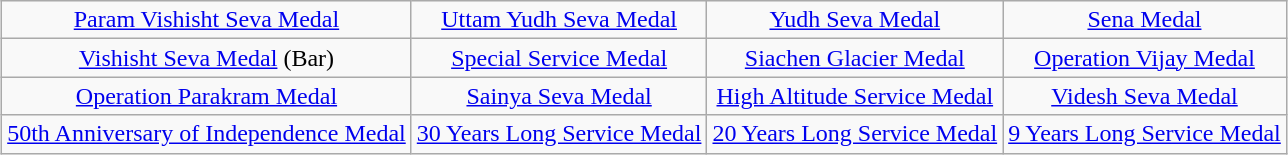<table class="wikitable" style="margin:1em auto; text-align:center;">
<tr>
<td><a href='#'>Param Vishisht Seva Medal</a></td>
<td><a href='#'>Uttam Yudh Seva Medal</a></td>
<td><a href='#'>Yudh Seva Medal</a></td>
<td><a href='#'>Sena Medal</a></td>
</tr>
<tr>
<td><a href='#'>Vishisht Seva Medal</a> (Bar)</td>
<td><a href='#'>Special Service Medal</a></td>
<td><a href='#'>Siachen Glacier Medal</a></td>
<td><a href='#'>Operation Vijay Medal</a></td>
</tr>
<tr>
<td><a href='#'>Operation Parakram Medal</a></td>
<td><a href='#'>Sainya Seva Medal</a></td>
<td><a href='#'>High Altitude Service Medal</a></td>
<td><a href='#'>Videsh Seva Medal</a></td>
</tr>
<tr>
<td><a href='#'>50th Anniversary of Independence Medal</a></td>
<td><a href='#'>30 Years Long Service Medal</a></td>
<td><a href='#'>20 Years Long Service Medal</a></td>
<td><a href='#'>9 Years Long Service Medal</a></td>
</tr>
</table>
